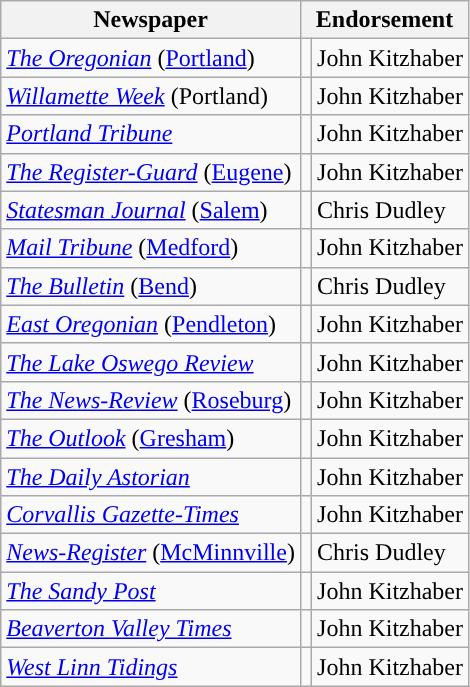<table class="wikitable">
<tr>
<th>Newspaper</th>
<th colspan="2">Endorsement</th>
</tr>
<tr>
<td><em><a href='#'>The Oregonian</a></em> (<a href='#'>Portland</a>)</td>
<td style="background-color: "></td>
<td>John Kitzhaber</td>
</tr>
<tr>
<td><em><a href='#'>Willamette Week</a></em> (Portland)</td>
<td style="background-color: "></td>
<td>John Kitzhaber</td>
</tr>
<tr>
<td><em><a href='#'>Portland Tribune</a></em></td>
<td style="background-color: "></td>
<td>John Kitzhaber</td>
</tr>
<tr>
<td><em><a href='#'>The Register-Guard</a></em> (<a href='#'>Eugene</a>)</td>
<td style="background-color: "></td>
<td>John Kitzhaber</td>
</tr>
<tr>
<td><em><a href='#'>Statesman Journal</a></em> (<a href='#'>Salem</a>)</td>
<td style="background-color: "></td>
<td>Chris Dudley</td>
</tr>
<tr>
<td><em><a href='#'>Mail Tribune</a></em> (<a href='#'>Medford</a>)</td>
<td style="background-color: "></td>
<td>John Kitzhaber</td>
</tr>
<tr>
<td><em><a href='#'>The Bulletin</a></em> (<a href='#'>Bend</a>)</td>
<td style="background-color: "></td>
<td>Chris Dudley</td>
</tr>
<tr>
<td><em><a href='#'>East Oregonian</a></em> (<a href='#'>Pendleton</a>)</td>
<td style="background-color: "></td>
<td>John Kitzhaber</td>
</tr>
<tr>
<td><em><a href='#'>The Lake Oswego Review</a></em></td>
<td style="background-color: "></td>
<td>John Kitzhaber</td>
</tr>
<tr>
<td><em><a href='#'>The News-Review</a></em> (<a href='#'>Roseburg</a>)</td>
<td style="background-color: "></td>
<td>John Kitzhaber</td>
</tr>
<tr>
<td><em><a href='#'>The Outlook</a></em> (<a href='#'>Gresham</a>)</td>
<td style="background-color: "></td>
<td>John Kitzhaber</td>
</tr>
<tr>
<td><em><a href='#'>The Daily Astorian</a></em></td>
<td style="background-color: "></td>
<td>John Kitzhaber</td>
</tr>
<tr>
<td><em><a href='#'>Corvallis Gazette-Times</a></em></td>
<td style="background-color: "></td>
<td>John Kitzhaber</td>
</tr>
<tr>
<td><em><a href='#'>News-Register</a></em> (<a href='#'>McMinnville</a>)</td>
<td style="background-color: "></td>
<td>Chris Dudley</td>
</tr>
<tr>
<td><em><a href='#'>The Sandy Post</a></em></td>
<td style="background-color: "></td>
<td>John Kitzhaber</td>
</tr>
<tr>
<td><em><a href='#'>Beaverton Valley Times</a></em></td>
<td style="background-color: "></td>
<td>John Kitzhaber</td>
</tr>
<tr>
<td><em><a href='#'>West Linn Tidings</a></em></td>
<td style="background-color: "></td>
<td>John Kitzhaber</td>
</tr>
</table>
